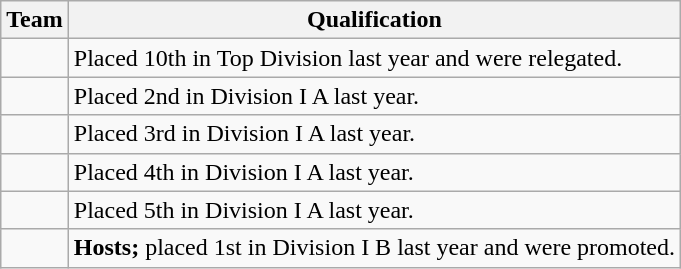<table class="wikitable">
<tr>
<th>Team</th>
<th>Qualification</th>
</tr>
<tr>
<td></td>
<td>Placed 10th in Top Division last year and were relegated.</td>
</tr>
<tr>
<td></td>
<td>Placed 2nd in Division I A last year.</td>
</tr>
<tr>
<td></td>
<td>Placed 3rd in Division I A last year.</td>
</tr>
<tr>
<td></td>
<td>Placed 4th in Division I A last year.</td>
</tr>
<tr>
<td></td>
<td>Placed 5th in Division I A last year.</td>
</tr>
<tr>
<td></td>
<td><strong>Hosts;</strong> placed 1st in Division I B last year and were promoted.</td>
</tr>
</table>
